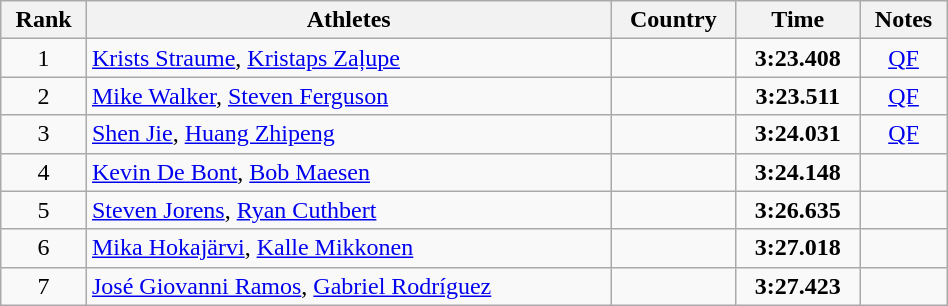<table class="wikitable sortable" width=50% style="text-align:center">
<tr>
<th>Rank</th>
<th>Athletes</th>
<th>Country</th>
<th>Time</th>
<th>Notes</th>
</tr>
<tr>
<td>1</td>
<td align=left><a href='#'>Krists Straume</a>, <a href='#'>Kristaps Zaļupe</a></td>
<td align=left></td>
<td><strong>3:23.408 </strong></td>
<td><a href='#'>QF</a></td>
</tr>
<tr>
<td>2</td>
<td align=left><a href='#'>Mike Walker</a>, <a href='#'>Steven Ferguson</a></td>
<td align=left></td>
<td><strong>3:23.511 </strong></td>
<td><a href='#'>QF</a></td>
</tr>
<tr>
<td>3</td>
<td align=left><a href='#'>Shen Jie</a>, <a href='#'>Huang Zhipeng</a></td>
<td align=left></td>
<td><strong>3:24.031 </strong></td>
<td><a href='#'>QF</a></td>
</tr>
<tr>
<td>4</td>
<td align=left><a href='#'>Kevin De Bont</a>, <a href='#'>Bob Maesen</a></td>
<td align=left></td>
<td><strong>3:24.148 </strong></td>
<td></td>
</tr>
<tr>
<td>5</td>
<td align=left><a href='#'>Steven Jorens</a>, <a href='#'>Ryan Cuthbert</a></td>
<td align=left></td>
<td><strong>3:26.635 </strong></td>
<td></td>
</tr>
<tr>
<td>6</td>
<td align=left><a href='#'>Mika Hokajärvi</a>, <a href='#'>Kalle Mikkonen</a></td>
<td align=left></td>
<td><strong>3:27.018 </strong></td>
<td></td>
</tr>
<tr>
<td>7</td>
<td align=left><a href='#'>José Giovanni Ramos</a>, <a href='#'>Gabriel Rodríguez</a></td>
<td align=left></td>
<td><strong>3:27.423 </strong></td>
<td></td>
</tr>
</table>
